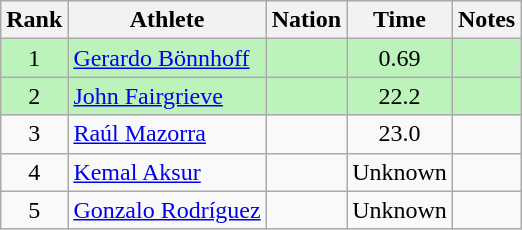<table class="wikitable sortable" style="text-align:center">
<tr>
<th>Rank</th>
<th>Athlete</th>
<th>Nation</th>
<th>Time</th>
<th>Notes</th>
</tr>
<tr bgcolor=#bbf3bb>
<td>1</td>
<td align=left><a href='#'>Gerardo Bönnhoff</a></td>
<td align=left></td>
<td>0.69</td>
<td></td>
</tr>
<tr bgcolor=#bbf3bb>
<td>2</td>
<td align=left><a href='#'>John Fairgrieve</a></td>
<td align=left></td>
<td>22.2</td>
<td></td>
</tr>
<tr>
<td>3</td>
<td align=left><a href='#'>Raúl Mazorra</a></td>
<td align=left></td>
<td>23.0</td>
<td></td>
</tr>
<tr>
<td>4</td>
<td align=left><a href='#'>Kemal Aksur</a></td>
<td align=left></td>
<td data-sort-value=30.0>Unknown</td>
<td></td>
</tr>
<tr>
<td>5</td>
<td align=left><a href='#'>Gonzalo Rodríguez</a></td>
<td align=left></td>
<td data-sort-value=30.0>Unknown</td>
<td></td>
</tr>
</table>
